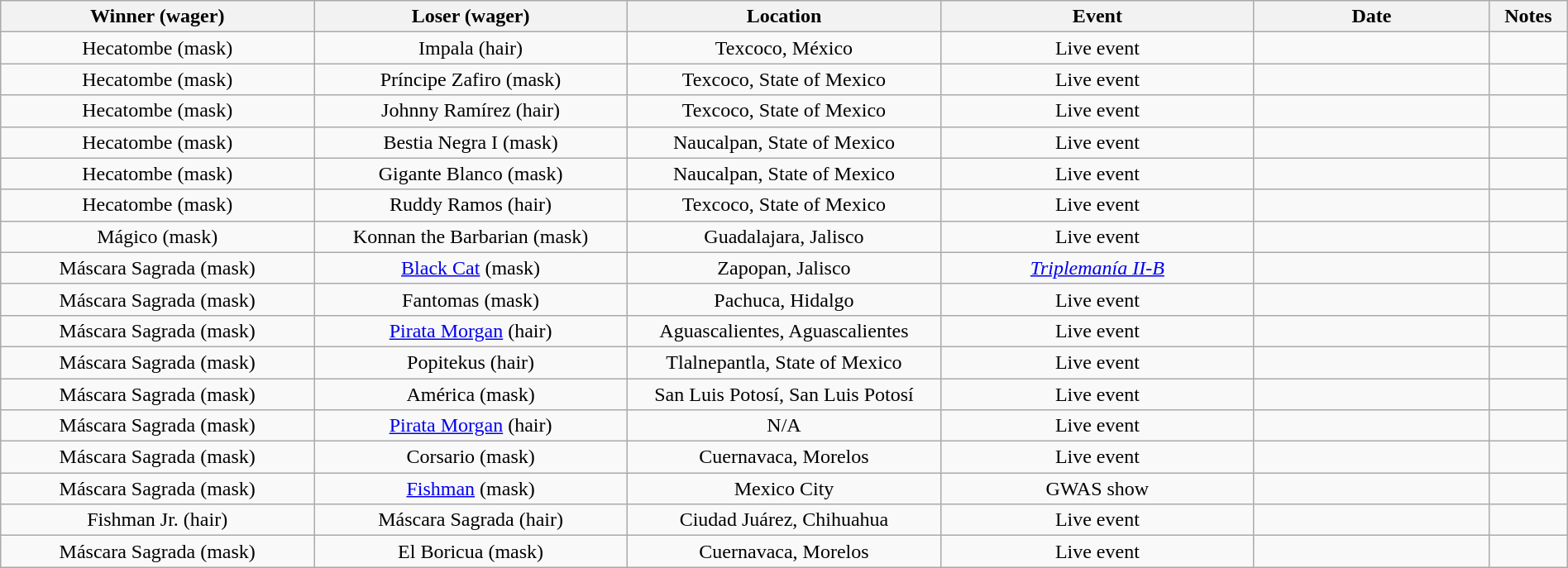<table class="wikitable sortable" width=100%  style="text-align: center">
<tr>
<th width=20% scope="col">Winner (wager)</th>
<th width=20% scope="col">Loser (wager)</th>
<th width=20% scope="col">Location</th>
<th width=20% scope="col">Event</th>
<th width=15% scope="col">Date</th>
<th class="unsortable" width=5% scope="col">Notes</th>
</tr>
<tr>
<td>Hecatombe (mask)</td>
<td>Impala (hair)</td>
<td>Texcoco, México</td>
<td>Live event</td>
<td></td>
<td></td>
</tr>
<tr>
<td>Hecatombe (mask)</td>
<td>Príncipe Zafiro (mask)</td>
<td>Texcoco, State of Mexico</td>
<td>Live event</td>
<td></td>
<td></td>
</tr>
<tr>
<td>Hecatombe (mask)</td>
<td>Johnny Ramírez (hair)</td>
<td>Texcoco, State of Mexico</td>
<td>Live event</td>
<td></td>
<td></td>
</tr>
<tr>
<td>Hecatombe (mask)</td>
<td>Bestia Negra I (mask)</td>
<td>Naucalpan, State of Mexico</td>
<td>Live event</td>
<td></td>
<td></td>
</tr>
<tr>
<td>Hecatombe (mask)</td>
<td>Gigante Blanco (mask)</td>
<td>Naucalpan, State of Mexico</td>
<td>Live event</td>
<td></td>
<td></td>
</tr>
<tr>
<td>Hecatombe (mask)</td>
<td>Ruddy Ramos (hair)</td>
<td>Texcoco, State of Mexico</td>
<td>Live event</td>
<td></td>
<td></td>
</tr>
<tr>
<td>Mágico (mask)</td>
<td>Konnan the Barbarian (mask)</td>
<td>Guadalajara, Jalisco</td>
<td>Live event</td>
<td></td>
<td></td>
</tr>
<tr>
<td>Máscara Sagrada (mask)</td>
<td><a href='#'>Black Cat</a> (mask)</td>
<td>Zapopan, Jalisco</td>
<td><em><a href='#'>Triplemanía II-B</a></em></td>
<td></td>
<td></td>
</tr>
<tr>
<td>Máscara Sagrada (mask)</td>
<td>Fantomas (mask)</td>
<td>Pachuca, Hidalgo</td>
<td>Live event</td>
<td></td>
<td></td>
</tr>
<tr>
<td>Máscara Sagrada (mask)</td>
<td><a href='#'>Pirata Morgan</a> (hair)</td>
<td>Aguascalientes, Aguascalientes</td>
<td>Live event</td>
<td></td>
<td></td>
</tr>
<tr>
<td>Máscara Sagrada (mask)</td>
<td>Popitekus (hair)</td>
<td>Tlalnepantla, State of Mexico</td>
<td>Live event</td>
<td></td>
<td></td>
</tr>
<tr>
<td>Máscara Sagrada (mask)</td>
<td>América (mask)</td>
<td>San Luis Potosí, San Luis Potosí</td>
<td>Live event</td>
<td></td>
<td></td>
</tr>
<tr>
<td>Máscara Sagrada (mask)</td>
<td><a href='#'>Pirata Morgan</a> (hair)</td>
<td>N/A</td>
<td>Live event</td>
<td></td>
<td></td>
</tr>
<tr>
<td>Máscara Sagrada (mask)</td>
<td>Corsario (mask)</td>
<td>Cuernavaca, Morelos</td>
<td>Live event</td>
<td></td>
<td></td>
</tr>
<tr>
<td>Máscara Sagrada (mask)</td>
<td><a href='#'>Fishman</a> (mask)</td>
<td>Mexico City</td>
<td>GWAS show</td>
<td></td>
<td></td>
</tr>
<tr>
<td>Fishman Jr. (hair)</td>
<td>Máscara Sagrada (hair)</td>
<td>Ciudad Juárez, Chihuahua</td>
<td>Live event</td>
<td></td>
<td></td>
</tr>
<tr>
<td>Máscara Sagrada (mask)</td>
<td>El Boricua (mask)</td>
<td>Cuernavaca, Morelos</td>
<td>Live event</td>
<td></td>
<td></td>
</tr>
</table>
